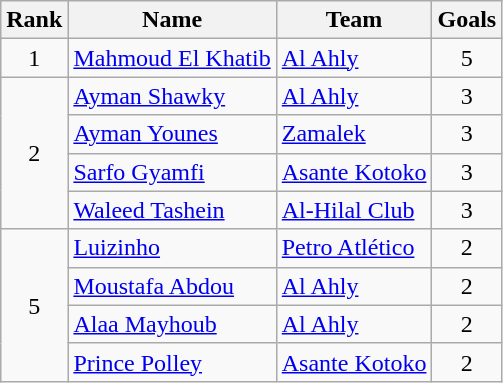<table class="wikitable" style="text-align:center">
<tr>
<th>Rank</th>
<th>Name</th>
<th>Team</th>
<th>Goals</th>
</tr>
<tr>
<td rowspan=1>1</td>
<td align="left"> <a href='#'>Mahmoud El Khatib</a></td>
<td align="left"> <a href='#'>Al Ahly</a></td>
<td>5</td>
</tr>
<tr>
<td rowspan=4>2</td>
<td align="left"> <a href='#'>Ayman Shawky</a></td>
<td align="left"> <a href='#'>Al Ahly</a></td>
<td>3</td>
</tr>
<tr>
<td align="left"> <a href='#'>Ayman Younes</a></td>
<td align="left"> <a href='#'>Zamalek</a></td>
<td>3</td>
</tr>
<tr>
<td align="left"> <a href='#'>Sarfo Gyamfi</a></td>
<td align="left"> <a href='#'>Asante Kotoko</a></td>
<td>3</td>
</tr>
<tr>
<td align="left"> <a href='#'>Waleed Tashein</a></td>
<td align="left"> <a href='#'>Al-Hilal Club</a></td>
<td>3</td>
</tr>
<tr>
<td rowspan=4>5</td>
<td align="left"> <a href='#'>Luizinho</a></td>
<td align="left"> <a href='#'>Petro Atlético</a></td>
<td>2</td>
</tr>
<tr>
<td align="left"> <a href='#'>Moustafa Abdou</a></td>
<td align="left"> <a href='#'>Al Ahly</a></td>
<td>2</td>
</tr>
<tr>
<td align="left"> <a href='#'>Alaa Mayhoub</a></td>
<td align="left"> <a href='#'>Al Ahly</a></td>
<td>2</td>
</tr>
<tr>
<td align="left"> <a href='#'>Prince Polley</a></td>
<td align="left"> <a href='#'>Asante Kotoko</a></td>
<td>2</td>
</tr>
</table>
